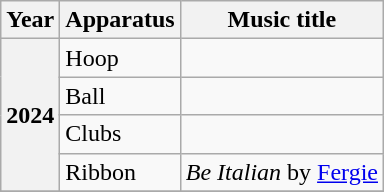<table class="wikitable plainrowheaders">
<tr>
<th scope=col>Year</th>
<th scope=col>Apparatus</th>
<th scope=col>Music title</th>
</tr>
<tr>
<th scope=row rowspan=4>2024</th>
<td>Hoop</td>
<td></td>
</tr>
<tr>
<td>Ball</td>
<td></td>
</tr>
<tr>
<td>Clubs</td>
<td></td>
</tr>
<tr>
<td>Ribbon</td>
<td><em>Be Italian</em> by <a href='#'>Fergie</a></td>
</tr>
<tr>
</tr>
</table>
